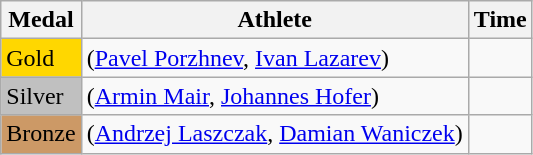<table class="wikitable">
<tr>
<th>Medal</th>
<th>Athlete</th>
<th>Time</th>
</tr>
<tr>
<td bgcolor="gold">Gold</td>
<td> (<a href='#'>Pavel Porzhnev</a>, <a href='#'>Ivan Lazarev</a>)</td>
<td></td>
</tr>
<tr>
<td bgcolor="silver">Silver</td>
<td> (<a href='#'>Armin Mair</a>, <a href='#'>Johannes Hofer</a>)</td>
<td></td>
</tr>
<tr>
<td bgcolor="CC9966">Bronze</td>
<td> (<a href='#'>Andrzej Laszczak</a>, <a href='#'>Damian Waniczek</a>)</td>
<td></td>
</tr>
</table>
